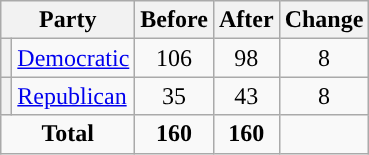<table class="wikitable" style="text-align:center;">
<tr>
<th colspan="2">Party</th>
<th>Before</th>
<th>After</th>
<th>Change</th>
</tr>
<tr>
<th style="background-color:"></th>
<td style="text-align:left;"><a href='#'>Democratic</a></td>
<td>106</td>
<td>98</td>
<td> 8</td>
</tr>
<tr>
<th style="background-color:"></th>
<td style="text-align:left;"><a href='#'>Republican</a></td>
<td>35</td>
<td>43</td>
<td> 8</td>
</tr>
<tr>
<td colspan="2"><strong>Total</strong></td>
<td><strong>160</strong></td>
<td><strong>160</strong></td>
<td></td>
</tr>
</table>
